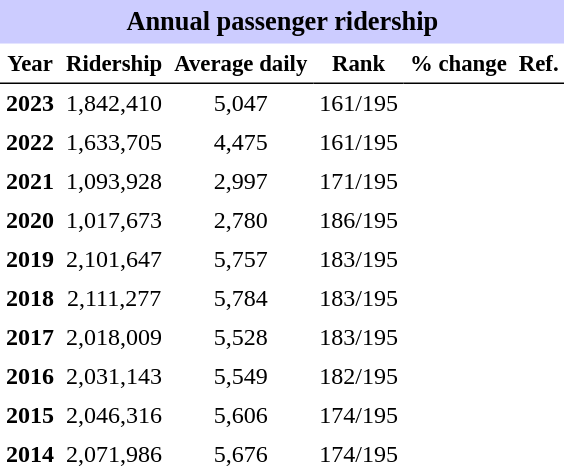<table class="toccolours" cellpadding="4" cellspacing="0" style="text-align:right;">
<tr>
<th colspan="6"  style="background-color:#ccf; background-color:#ccf; font-size:110%; text-align:center;">Annual passenger ridership</th>
</tr>
<tr style="font-size:95%; text-align:center">
<th style="border-bottom:1px solid black">Year</th>
<th style="border-bottom:1px solid black">Ridership</th>
<th style="border-bottom:1px solid black">Average daily</th>
<th style="border-bottom:1px solid black">Rank</th>
<th style="border-bottom:1px solid black">% change</th>
<th style="border-bottom:1px solid black">Ref.</th>
</tr>
<tr style="text-align:center;">
<td><strong>2023</strong></td>
<td>1,842,410</td>
<td>5,047</td>
<td>161/195</td>
<td></td>
<td></td>
</tr>
<tr style="text-align:center;">
<td><strong>2022</strong></td>
<td>1,633,705</td>
<td>4,475</td>
<td>161/195</td>
<td></td>
<td></td>
</tr>
<tr style="text-align:center;">
<td><strong>2021</strong></td>
<td>1,093,928</td>
<td>2,997</td>
<td>171/195</td>
<td></td>
<td></td>
</tr>
<tr style="text-align:center;">
<td><strong>2020</strong></td>
<td>1,017,673</td>
<td>2,780</td>
<td>186/195</td>
<td></td>
<td></td>
</tr>
<tr style="text-align:center;">
<td><strong>2019</strong></td>
<td>2,101,647</td>
<td>5,757</td>
<td>183/195</td>
<td></td>
<td></td>
</tr>
<tr style="text-align:center;">
<td><strong>2018</strong></td>
<td>2,111,277</td>
<td>5,784</td>
<td>183/195</td>
<td></td>
<td></td>
</tr>
<tr style="text-align:center;">
<td><strong>2017</strong></td>
<td>2,018,009</td>
<td>5,528</td>
<td>183/195</td>
<td></td>
<td></td>
</tr>
<tr style="text-align:center;">
<td><strong>2016</strong></td>
<td>2,031,143</td>
<td>5,549</td>
<td>182/195</td>
<td></td>
<td></td>
</tr>
<tr style="text-align:center;">
<td><strong>2015</strong></td>
<td>2,046,316</td>
<td>5,606</td>
<td>174/195</td>
<td></td>
<td></td>
</tr>
<tr style="text-align:center;">
<td><strong>2014</strong></td>
<td>2,071,986</td>
<td>5,676</td>
<td>174/195</td>
<td></td>
<td></td>
</tr>
</table>
